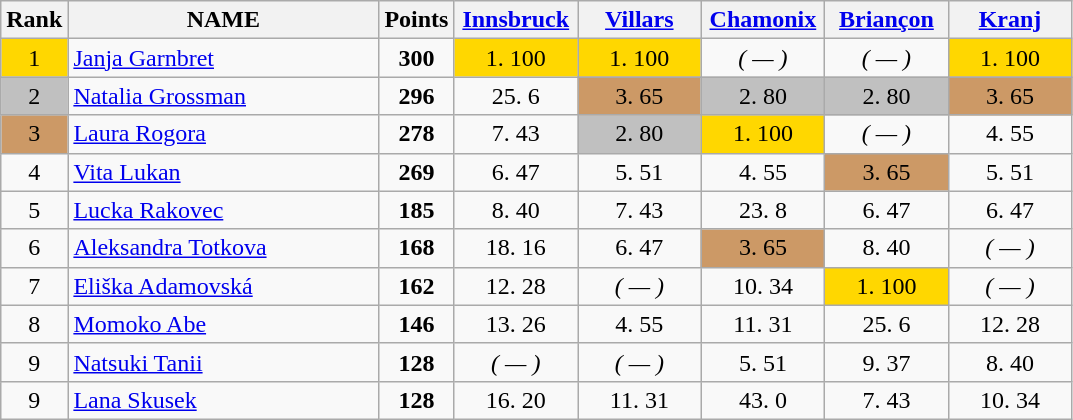<table class="wikitable sortable" style="text-align: center;">
<tr>
<th>Rank</th>
<th width = "200">NAME</th>
<th>Points</th>
<th width="75" data-sort-type="number"><a href='#'>Innsbruck</a></th>
<th width="75" data-sort-type="number"><a href='#'>Villars</a></th>
<th width="75" data-sort-type="number"><a href='#'>Chamonix</a></th>
<th width="75" data-sort-type="number"><a href='#'>Briançon</a></th>
<th width = "75" data-sort-type="number"><a href='#'>Kranj</a></th>
</tr>
<tr>
<td style="background: gold">1</td>
<td align="left"> <a href='#'>Janja Garnbret</a></td>
<td><strong>300</strong></td>
<td style="background: gold">1. 100</td>
<td style="background: gold">1. 100</td>
<td><em>( — )</em></td>
<td><em>( — )</em></td>
<td style="background: gold">1. 100</td>
</tr>
<tr>
<td style="background: silver">2</td>
<td align="left"> <a href='#'>Natalia Grossman</a></td>
<td><strong>296</strong></td>
<td>25. 6</td>
<td style="background: #cc9966">3. 65</td>
<td style="background: silver">2. 80</td>
<td style="background: silver">2. 80</td>
<td style="background: #cc9966">3. 65</td>
</tr>
<tr>
<td style="background: #cc9966">3</td>
<td align="left"> <a href='#'>Laura Rogora</a></td>
<td><strong>278</strong></td>
<td>7. 43</td>
<td style="background: silver">2. 80</td>
<td style="background: gold">1. 100</td>
<td><em>( — )</em></td>
<td>4. 55</td>
</tr>
<tr>
<td>4</td>
<td align="left"> <a href='#'>Vita Lukan</a></td>
<td><strong>269</strong></td>
<td>6. 47</td>
<td>5. 51</td>
<td>4. 55</td>
<td style="background: #cc9966">3. 65</td>
<td>5. 51</td>
</tr>
<tr>
<td>5</td>
<td align="left"> <a href='#'>Lucka Rakovec</a></td>
<td><strong>185</strong></td>
<td>8. 40</td>
<td>7. 43</td>
<td>23. 8</td>
<td>6. 47</td>
<td>6. 47</td>
</tr>
<tr>
<td>6</td>
<td align="left"> <a href='#'>Aleksandra Totkova</a></td>
<td><strong>168</strong></td>
<td>18. 16</td>
<td>6. 47</td>
<td style="background: #cc9966">3. 65</td>
<td>8. 40</td>
<td><em>( — )</em></td>
</tr>
<tr>
<td>7</td>
<td align="left"> <a href='#'>Eliška Adamovská</a></td>
<td><strong>162</strong></td>
<td>12. 28</td>
<td><em>( — )</em></td>
<td>10. 34</td>
<td style="background: gold">1. 100</td>
<td><em>( — )</em></td>
</tr>
<tr>
<td>8</td>
<td align="left"> <a href='#'>Momoko Abe</a></td>
<td><strong>146</strong></td>
<td>13. 26</td>
<td>4. 55</td>
<td>11. 31</td>
<td>25. 6</td>
<td>12. 28</td>
</tr>
<tr>
<td>9</td>
<td align="left"> <a href='#'>Natsuki Tanii</a></td>
<td><strong>128</strong></td>
<td><em>( — )</em></td>
<td><em>( — )</em></td>
<td>5. 51</td>
<td>9. 37</td>
<td>8. 40</td>
</tr>
<tr>
<td>9</td>
<td align="left"> <a href='#'>Lana Skusek</a></td>
<td><strong>128</strong></td>
<td>16. 20</td>
<td>11. 31</td>
<td>43. 0</td>
<td>7. 43</td>
<td>10. 34</td>
</tr>
</table>
